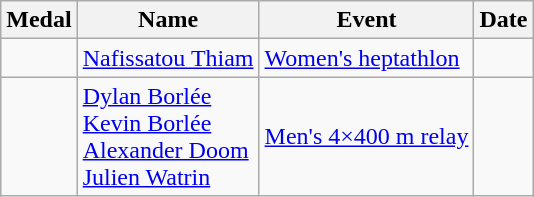<table class="wikitable sortable" style="font-size:100%">
<tr>
<th>Medal</th>
<th>Name</th>
<th>Event</th>
<th>Date</th>
</tr>
<tr>
<td></td>
<td><a href='#'>Nafissatou Thiam</a></td>
<td><a href='#'>Women's heptathlon</a></td>
<td></td>
</tr>
<tr>
<td></td>
<td><a href='#'>Dylan Borlée</a><br><a href='#'>Kevin Borlée</a><br><a href='#'>Alexander Doom</a><br><a href='#'>Julien Watrin</a></td>
<td><a href='#'>Men's 4×400 m relay</a></td>
<td></td>
</tr>
</table>
